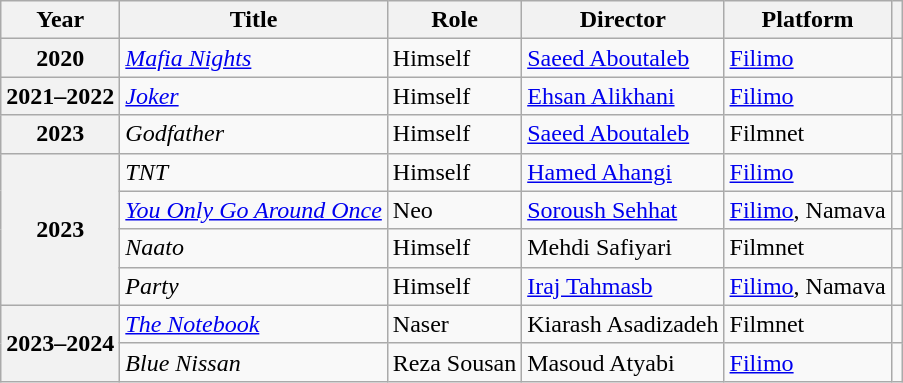<table class="wikitable plainrowheaders sortable"  style=font-size:100%>
<tr>
<th scope="col">Year</th>
<th scope="col">Title</th>
<th scope="col">Role</th>
<th scope="col">Director</th>
<th scope="col">Platform</th>
<th scope="col" class="unsortable"></th>
</tr>
<tr>
<th scope=row>2020</th>
<td><em><a href='#'>Mafia Nights</a></em></td>
<td>Himself</td>
<td><a href='#'>Saeed Aboutaleb</a></td>
<td><a href='#'>Filimo</a></td>
<td></td>
</tr>
<tr>
<th scope=row>2021–2022</th>
<td><em><a href='#'>Joker</a></em></td>
<td>Himself</td>
<td><a href='#'>Ehsan Alikhani</a></td>
<td><a href='#'>Filimo</a></td>
<td></td>
</tr>
<tr>
<th scope=row>2023</th>
<td><em>Godfather</em></td>
<td>Himself</td>
<td><a href='#'>Saeed Aboutaleb</a></td>
<td>Filmnet</td>
<td></td>
</tr>
<tr>
<th rowspan="4" scope="row">2023</th>
<td><em>TNT</em></td>
<td>Himself</td>
<td><a href='#'>Hamed Ahangi</a></td>
<td><a href='#'>Filimo</a></td>
<td></td>
</tr>
<tr>
<td><em><a href='#'>You Only Go Around Once</a></em></td>
<td>Neo</td>
<td><a href='#'>Soroush Sehhat</a></td>
<td><a href='#'>Filimo</a>, Namava</td>
<td></td>
</tr>
<tr>
<td><em>Naato</em></td>
<td>Himself</td>
<td>Mehdi Safiyari</td>
<td>Filmnet</td>
<td></td>
</tr>
<tr>
<td><em>Party</em></td>
<td>Himself</td>
<td><a href='#'>Iraj Tahmasb</a></td>
<td><a href='#'>Filimo</a>, Namava</td>
<td></td>
</tr>
<tr>
<th rowspan="2" scope="row">2023–2024</th>
<td><em><a href='#'>The Notebook</a></em></td>
<td>Naser</td>
<td>Kiarash Asadizadeh</td>
<td>Filmnet</td>
<td></td>
</tr>
<tr>
<td><em>Blue Nissan</em></td>
<td>Reza Sousan</td>
<td>Masoud Atyabi</td>
<td><a href='#'>Filimo</a></td>
<td></td>
</tr>
</table>
